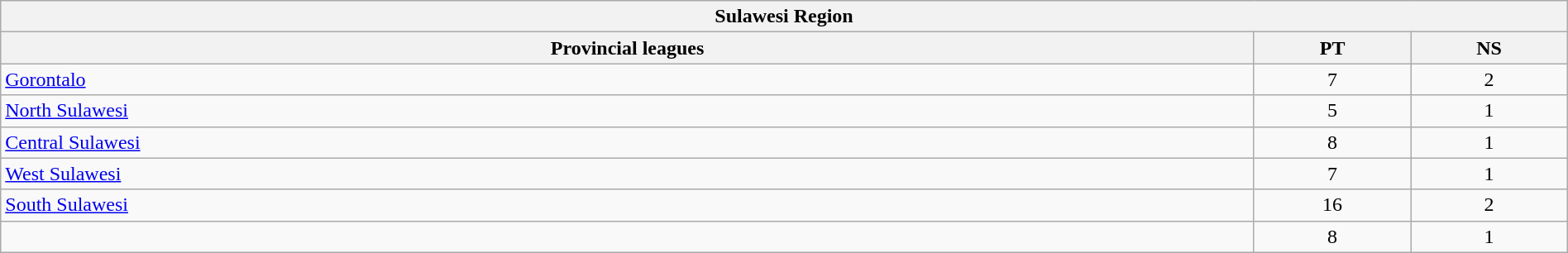<table class="wikitable sortable" style="width:100%;">
<tr>
<th colspan="3"><strong>Sulawesi Region</strong></th>
</tr>
<tr>
<th style="width:80%;">Provincial leagues</th>
<th style="width:10%;">PT</th>
<th style="width:10%;">NS</th>
</tr>
<tr>
<td> <a href='#'>Gorontalo</a></td>
<td align=center>7</td>
<td align=center>2</td>
</tr>
<tr>
<td> <a href='#'>North Sulawesi</a></td>
<td align=center>5</td>
<td align=center>1</td>
</tr>
<tr>
<td> <a href='#'>Central Sulawesi</a></td>
<td align=center>8</td>
<td align=center>1</td>
</tr>
<tr>
<td> <a href='#'>West Sulawesi</a></td>
<td align=center>7</td>
<td align=center>1</td>
</tr>
<tr>
<td> <a href='#'>South Sulawesi</a></td>
<td align=center>16</td>
<td align=center>2</td>
</tr>
<tr>
<td></td>
<td align=center>8</td>
<td align=center>1</td>
</tr>
</table>
